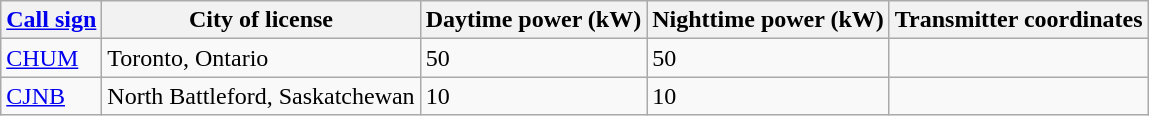<table class="wikitable sortable">
<tr>
<th><a href='#'>Call sign</a></th>
<th>City of license</th>
<th>Daytime power (kW)</th>
<th>Nighttime power (kW)</th>
<th>Transmitter coordinates</th>
</tr>
<tr>
<td><a href='#'>CHUM</a></td>
<td>Toronto, Ontario</td>
<td>50</td>
<td>50</td>
<td></td>
</tr>
<tr>
<td><a href='#'>CJNB</a></td>
<td>North Battleford, Saskatchewan</td>
<td>10</td>
<td>10</td>
<td></td>
</tr>
</table>
